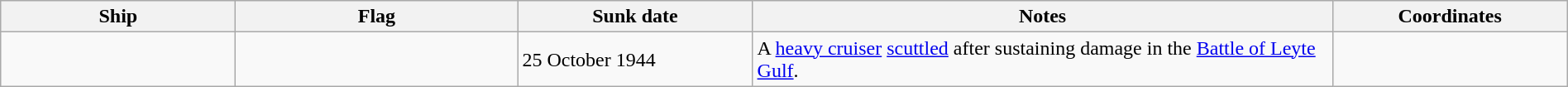<table class="wikitable sortable" style="width:100%" |>
<tr>
<th width="15%">Ship</th>
<th width="18%">Flag</th>
<th width="15%" align="right">Sunk date</th>
<th width="37%">Notes</th>
<th width="15%">Coordinates</th>
</tr>
<tr>
<td scope="row" data-sort-value="Mogami"></td>
<td></td>
<td>25 October 1944</td>
<td>A  <a href='#'>heavy cruiser</a> <a href='#'>scuttled</a> after sustaining damage in the <a href='#'>Battle of Leyte Gulf</a>.</td>
<td></td>
</tr>
</table>
